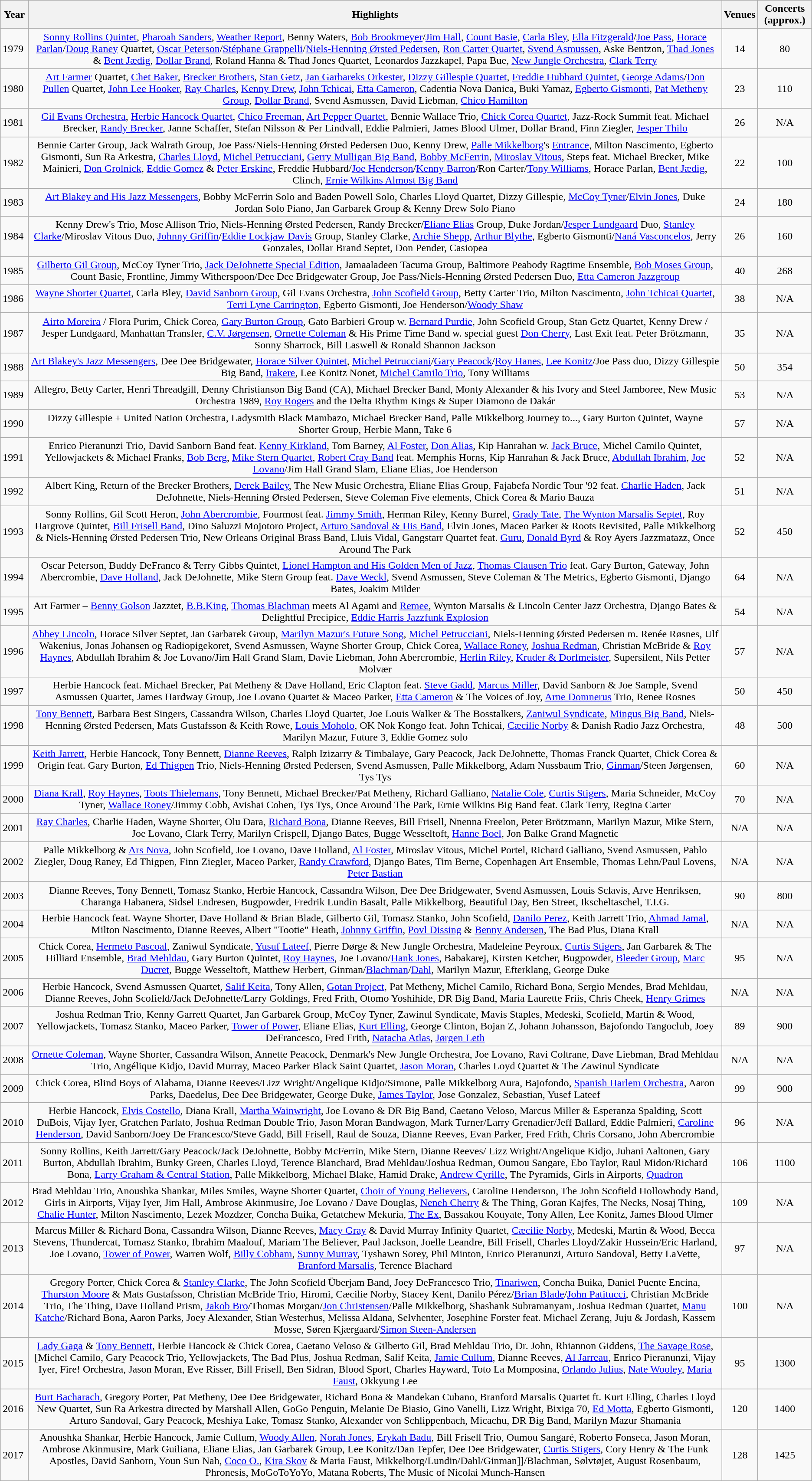<table class="wikitable">
<tr>
<th>Year</th>
<th>Highlights</th>
<th>Venues</th>
<th>Concerts (approx.)</th>
</tr>
<tr>
<td>1979 </td>
<td align=center><a href='#'>Sonny Rollins Quintet</a>, <a href='#'>Pharoah Sanders</a>, <a href='#'>Weather Report</a>, Benny Waters, <a href='#'>Bob Brookmeyer</a>/<a href='#'>Jim Hall</a>, <a href='#'>Count Basie</a>, <a href='#'>Carla Bley</a>, <a href='#'>Ella Fitzgerald</a>/<a href='#'>Joe Pass</a>, <a href='#'>Horace Parlan</a>/<a href='#'>Doug Raney</a> Quartet, <a href='#'>Oscar Peterson</a>/<a href='#'>Stéphane Grappelli</a>/<a href='#'>Niels-Henning Ørsted Pedersen</a>, <a href='#'>Ron Carter Quartet</a>, <a href='#'>Svend Asmussen</a>, Aske Bentzon, <a href='#'>Thad Jones</a> & <a href='#'>Bent Jædig</a>, <a href='#'>Dollar Brand</a>, Roland Hanna & Thad Jones Quartet, Leonardos Jazzkapel, Papa Bue, <a href='#'>New Jungle Orchestra</a>, <a href='#'>Clark Terry</a></td>
<td align=center>14</td>
<td align=center>80</td>
</tr>
<tr>
<td>1980 </td>
<td align=center><a href='#'>Art Farmer</a> Quartet, <a href='#'>Chet Baker</a>, <a href='#'>Brecker Brothers</a>, <a href='#'>Stan Getz</a>, <a href='#'>Jan Garbareks Orkester</a>, <a href='#'>Dizzy Gillespie Quartet</a>, <a href='#'>Freddie Hubbard Quintet</a>, <a href='#'>George Adams</a>/<a href='#'>Don Pullen</a> Quartet, <a href='#'>John Lee Hooker</a>, <a href='#'>Ray Charles</a>, <a href='#'>Kenny Drew</a>, <a href='#'>John Tchicai</a>, <a href='#'>Etta Cameron</a>, Cadentia Nova Danica, Buki Yamaz, <a href='#'>Egberto Gismonti</a>, <a href='#'>Pat Metheny Group</a>, <a href='#'>Dollar Brand</a>, Svend Asmussen, David Liebman, <a href='#'>Chico Hamilton</a></td>
<td align=center>23</td>
<td align=center>110</td>
</tr>
<tr>
<td>1981 </td>
<td align=center><a href='#'>Gil Evans Orchestra</a>, <a href='#'>Herbie Hancock Quartet</a>, <a href='#'>Chico Freeman</a>, <a href='#'>Art Pepper Quartet</a>, Bennie Wallace Trio, <a href='#'>Chick Corea Quartet</a>, Jazz-Rock Summit feat. Michael Brecker, <a href='#'>Randy Brecker</a>, Janne Schaffer, Stefan Nilsson & Per Lindvall, Eddie Palmieri, James Blood Ulmer, Dollar Brand, Finn Ziegler, <a href='#'>Jesper Thilo</a></td>
<td align=center>26</td>
<td align=center>N/A</td>
</tr>
<tr>
<td>1982 </td>
<td align=center>Bennie Carter Group, Jack Walrath Group, Joe Pass/Niels-Henning Ørsted Pedersen Duo, Kenny Drew, <a href='#'>Palle Mikkelborg</a>'s <a href='#'>Entrance</a>, Milton Nascimento, Egberto Gismonti, Sun Ra Arkestra, <a href='#'>Charles Lloyd</a>, <a href='#'>Michel Petrucciani</a>, <a href='#'>Gerry Mulligan Big Band</a>, <a href='#'>Bobby McFerrin</a>, <a href='#'>Miroslav Vitous</a>, Steps feat. Michael Brecker, Mike Mainieri, <a href='#'>Don Grolnick</a>, <a href='#'>Eddie Gomez</a> & <a href='#'>Peter Erskine</a>, Freddie Hubbard/<a href='#'>Joe Henderson</a>/<a href='#'>Kenny Barron</a>/Ron Carter/<a href='#'>Tony Williams</a>, Horace Parlan, <a href='#'>Bent Jædig</a>, Clinch, <a href='#'>Ernie Wilkins Almost Big Band</a></td>
<td align=center>22</td>
<td align=center>100</td>
</tr>
<tr>
<td>1983 </td>
<td align=center><a href='#'>Art Blakey and His Jazz Messengers</a>, Bobby McFerrin Solo and Baden Powell Solo, Charles Lloyd Quartet, Dizzy Gillespie, <a href='#'>McCoy Tyner</a>/<a href='#'>Elvin Jones</a>, Duke Jordan Solo Piano, Jan Garbarek Group & Kenny Drew Solo Piano</td>
<td align=center>24</td>
<td align=center>180</td>
</tr>
<tr>
<td>1984 </td>
<td align=center>Kenny Drew's Trio, Mose Allison Trio, Niels-Henning Ørsted Pedersen, Randy Brecker/<a href='#'>Eliane Elias</a> Group, Duke Jordan/<a href='#'>Jesper Lundgaard</a> Duo, <a href='#'>Stanley Clarke</a>/Miroslav Vitous Duo, <a href='#'>Johnny Griffin</a>/<a href='#'>Eddie Lockjaw Davis</a> Group, Stanley Clarke, <a href='#'>Archie Shepp</a>, <a href='#'>Arthur Blythe</a>, Egberto Gismonti/<a href='#'>Naná Vasconcelos</a>, Jerry Gonzales, Dollar Brand Septet, Don Pender, Casiopea</td>
<td align=center>26</td>
<td align=center>160</td>
</tr>
<tr>
<td>1985 </td>
<td align=center><a href='#'>Gilberto Gil Group</a>, McCoy Tyner Trio, <a href='#'>Jack DeJohnette Special Edition</a>, Jamaaladeen Tacuma Group, Baltimore Peabody Ragtime Ensemble, <a href='#'>Bob Moses Group</a>, Count Basie, Frontline, Jimmy Witherspoon/Dee Dee Bridgewater Group, Joe Pass/Niels-Henning Ørsted Pedersen Duo, <a href='#'>Etta Cameron Jazzgroup</a></td>
<td align=center>40</td>
<td align=center>268</td>
</tr>
<tr>
<td>1986 </td>
<td align=center><a href='#'>Wayne Shorter Quartet</a>, Carla Bley, <a href='#'>David Sanborn Group</a>, Gil Evans Orchestra, <a href='#'>John Scofield Group</a>, Betty Carter Trio, Milton Nascimento, <a href='#'>John Tchicai Quartet</a>, <a href='#'>Terri Lyne Carrington</a>, Egberto Gismonti, Joe Henderson/<a href='#'>Woody Shaw</a></td>
<td align=center>38</td>
<td align=center>N/A</td>
</tr>
<tr>
<td>1987 </td>
<td align=center><a href='#'>Airto Moreira</a> / Flora Purim, Chick Corea, <a href='#'>Gary Burton Group</a>, Gato Barbieri Group w. <a href='#'>Bernard Purdie</a>, John Scofield Group, Stan Getz Quartet, Kenny Drew / Jesper Lundgaard, Manhattan Transfer, <a href='#'>C.V. Jørgensen</a>, <a href='#'>Ornette Coleman</a> & His Prime Time Band w. special guest <a href='#'>Don Cherry</a>, Last Exit feat. Peter Brötzmann, Sonny Sharrock, Bill Laswell & Ronald Shannon Jackson</td>
<td align=center>35</td>
<td align=center>N/A</td>
</tr>
<tr>
<td>1988 </td>
<td align=center><a href='#'>Art Blakey's Jazz Messengers</a>, Dee Dee Bridgewater, <a href='#'>Horace Silver Quintet</a>, <a href='#'>Michel Petrucciani</a>/<a href='#'>Gary Peacock</a>/<a href='#'>Roy Hanes</a>, <a href='#'>Lee Konitz</a>/Joe Pass duo, Dizzy Gillespie Big Band, <a href='#'>Irakere</a>, Lee Konitz Nonet, <a href='#'>Michel Camilo Trio</a>, Tony Williams</td>
<td align=center>50</td>
<td align=center>354</td>
</tr>
<tr>
<td>1989 </td>
<td align=center>Allegro, Betty Carter, Henri Threadgill, Denny Christianson Big Band (CA), Michael Brecker Band, Monty Alexander & his Ivory and Steel Jamboree, New Music Orchestra 1989, <a href='#'>Roy Rogers</a> and the Delta Rhythm Kings & Super Diamono de Dakár</td>
<td align=center>53</td>
<td align=center>N/A</td>
</tr>
<tr>
<td>1990 </td>
<td align=center>Dizzy Gillespie + United Nation Orchestra, Ladysmith Black Mambazo, Michael Brecker Band, Palle Mikkelborg Journey to..., Gary Burton Quintet, Wayne Shorter Group, Herbie Mann, Take 6</td>
<td align=center>57</td>
<td align=center>N/A</td>
</tr>
<tr>
<td>1991 </td>
<td align=center>Enrico Pieranunzi Trio, David Sanborn Band feat. <a href='#'>Kenny Kirkland</a>, Tom Barney, <a href='#'>Al Foster</a>, <a href='#'>Don Alias</a>, Kip Hanrahan w. <a href='#'>Jack Bruce</a>, Michel Camilo Quintet, Yellowjackets & Michael Franks, <a href='#'>Bob Berg</a>, <a href='#'>Mike Stern Quartet</a>, <a href='#'>Robert Cray Band</a> feat. Memphis Horns, Kip Hanrahan & Jack Bruce, <a href='#'>Abdullah Ibrahim</a>, <a href='#'>Joe Lovano</a>/Jim Hall Grand Slam, Eliane Elias, Joe Henderson</td>
<td align=center>52</td>
<td align=center>N/A</td>
</tr>
<tr>
<td>1992 </td>
<td align=center>Albert King, Return of the Brecker Brothers, <a href='#'>Derek Bailey</a>, The New Music Orchestra, Eliane Elias Group, Fajabefa Nordic Tour '92 feat. <a href='#'>Charlie Haden</a>, Jack DeJohnette, Niels-Henning Ørsted Pedersen, Steve Coleman Five elements, Chick Corea & Mario Bauza</td>
<td align=center>51</td>
<td align=center>N/A</td>
</tr>
<tr>
<td>1993 </td>
<td align=center>Sonny Rollins, Gil Scott Heron, <a href='#'>John Abercrombie</a>, Fourmost feat. <a href='#'>Jimmy Smith</a>, Herman Riley, Kenny Burrel, <a href='#'>Grady Tate</a>, <a href='#'>The Wynton Marsalis Septet</a>, Roy Hargrove Quintet, <a href='#'>Bill Frisell Band</a>, Dino Saluzzi Mojotoro Project, <a href='#'>Arturo Sandoval & His Band</a>, Elvin Jones, Maceo Parker & Roots Revisited, Palle Mikkelborg & Niels-Henning Ørsted Pedersen Trio, New Orleans Original Brass Band, Lluis Vidal, Gangstarr Quartet feat. <a href='#'>Guru</a>, <a href='#'>Donald Byrd</a> & Roy Ayers Jazzmatazz, Once Around The Park</td>
<td align=center>52</td>
<td align=center>450</td>
</tr>
<tr>
<td>1994 </td>
<td align=center>Oscar Peterson, Buddy DeFranco & Terry Gibbs Quintet, <a href='#'>Lionel Hampton and His Golden Men of Jazz</a>, <a href='#'>Thomas Clausen Trio</a> feat. Gary Burton, Gateway, John Abercrombie, <a href='#'>Dave Holland</a>, Jack DeJohnette, Mike Stern Group feat. <a href='#'>Dave Weckl</a>, Svend Asmussen, Steve Coleman & The Metrics, Egberto Gismonti, Django Bates, Joakim Milder</td>
<td align=center>64</td>
<td align=center>N/A</td>
</tr>
<tr>
<td>1995 </td>
<td align=center>Art Farmer – <a href='#'>Benny Golson</a> Jazztet, <a href='#'>B.B.King</a>, <a href='#'>Thomas Blachman</a> meets Al Agami and <a href='#'>Remee</a>, Wynton Marsalis & Lincoln Center Jazz Orchestra, Django Bates & Delightful Precipice, <a href='#'>Eddie Harris Jazzfunk Explosion</a></td>
<td align=center>54</td>
<td align=center>N/A</td>
</tr>
<tr>
<td>1996 </td>
<td align=center><a href='#'>Abbey Lincoln</a>, Horace Silver Septet, Jan Garbarek Group, <a href='#'>Marilyn Mazur's Future Song</a>, <a href='#'>Michel Petrucciani</a>, Niels-Henning Ørsted Pedersen m. Renée Røsnes, Ulf Wakenius, Jonas Johansen og Radiopigekoret, Svend Asmussen, Wayne Shorter Group, Chick Corea, <a href='#'>Wallace Roney</a>, <a href='#'>Joshua Redman</a>, Christian McBride & <a href='#'>Roy Haynes</a>, Abdullah Ibrahim & Joe Lovano/Jim Hall Grand Slam, Davie Liebman, John Abercrombie, <a href='#'>Herlin Riley</a>, <a href='#'>Kruder & Dorfmeister</a>, Supersilent, Nils Petter Molvær</td>
<td align=center>57</td>
<td align=center>N/A</td>
</tr>
<tr>
<td>1997 </td>
<td align=center>Herbie Hancock feat. Michael Brecker, Pat Metheny & Dave Holland, Eric Clapton feat. <a href='#'>Steve Gadd</a>, <a href='#'>Marcus Miller</a>, David Sanborn & Joe Sample, Svend Asmussen Quartet, James Hardway Group, Joe Lovano Quartet & Maceo Parker, <a href='#'>Etta Cameron</a> & The Voices of Joy, <a href='#'>Arne Domnerus</a> Trio, Renee Rosnes</td>
<td align=center>50</td>
<td align=center>450</td>
</tr>
<tr>
<td>1998 </td>
<td align=center><a href='#'>Tony Bennett</a>, Barbara Best Singers, Cassandra Wilson, Charles Lloyd Quartet, Joe Louis Walker & The Bosstalkers, <a href='#'>Zaniwul Syndicate</a>, <a href='#'>Mingus Big Band</a>, Niels-Henning Ørsted Pedersen, Mats Gustafsson & Keith Rowe, <a href='#'>Louis Moholo</a>, OK Nok Kongo feat. John Tchicai, <a href='#'>Cæcilie Norby</a> & Danish Radio Jazz Orchestra, Marilyn Mazur, Future 3, Eddie Gomez solo</td>
<td align=center>48</td>
<td align=center>500</td>
</tr>
<tr>
<td>1999 </td>
<td align=center><a href='#'>Keith Jarrett</a>, Herbie Hancock, Tony Bennett, <a href='#'>Dianne Reeves</a>, Ralph Izizarry & Timbalaye, Gary Peacock, Jack DeJohnette, Thomas Franck Quartet, Chick Corea & Origin feat. Gary Burton, <a href='#'>Ed Thigpen</a> Trio, Niels-Henning Ørsted Pedersen, Svend Asmussen, Palle Mikkelborg, Adam Nussbaum Trio, <a href='#'>Ginman</a>/Steen Jørgensen, Tys Tys</td>
<td align=center>60</td>
<td align=center>N/A</td>
</tr>
<tr>
<td>2000 </td>
<td align=center><a href='#'>Diana Krall</a>, <a href='#'>Roy Haynes</a>, <a href='#'>Toots Thielemans</a>, Tony Bennett, Michael Brecker/Pat Metheny, Richard Galliano, <a href='#'>Natalie Cole</a>, <a href='#'>Curtis Stigers</a>, Maria Schneider, McCoy Tyner, <a href='#'>Wallace Roney</a>/Jimmy Cobb, Avishai Cohen, Tys Tys, Once Around The Park, Ernie Wilkins Big Band feat. Clark Terry, Regina Carter</td>
<td align=center>70</td>
<td align=center>N/A</td>
</tr>
<tr>
<td>2001 </td>
<td align=center><a href='#'>Ray Charles</a>, Charlie Haden, Wayne Shorter, Olu Dara, <a href='#'>Richard Bona</a>, Dianne Reeves, Bill Frisell, Nnenna Freelon, Peter Brötzmann, Marilyn Mazur, Mike Stern, Joe Lovano, Clark Terry, Marilyn Crispell, Django Bates, Bugge Wesseltoft, <a href='#'>Hanne Boel</a>, Jon Balke Grand Magnetic</td>
<td align=center>N/A</td>
<td align=center>N/A</td>
</tr>
<tr>
<td>2002 </td>
<td align=center>Palle Mikkelborg & <a href='#'>Ars Nova</a>, John Scofield, Joe Lovano, Dave Holland, <a href='#'>Al Foster</a>, Miroslav Vitous, Michel Portel, Richard Galliano, Svend Asmussen, Pablo Ziegler, Doug Raney, Ed Thigpen, Finn Ziegler, Maceo Parker, <a href='#'>Randy Crawford</a>, Django Bates, Tim Berne, Copenhagen Art Ensemble, Thomas Lehn/Paul Lovens, <a href='#'>Peter Bastian</a></td>
<td align=center>N/A</td>
<td align=center>N/A</td>
</tr>
<tr>
<td>2003 </td>
<td align=center>Dianne Reeves, Tony Bennett, Tomasz Stanko, Herbie Hancock, Cassandra Wilson, Dee Dee Bridgewater, Svend Asmussen, Louis Sclavis, Arve Henriksen, Charanga Habanera, Sidsel Endresen, Bugpowder, Fredrik Lundin Basalt, Palle Mikkelborg, Beautiful Day, Ben Street, Ikscheltaschel, T.I.G.</td>
<td align=center>90</td>
<td align=center>800</td>
</tr>
<tr>
<td>2004 </td>
<td align=center>Herbie Hancock feat. Wayne Shorter, Dave Holland & Brian Blade, Gilberto Gil, Tomasz Stanko, John Scofield, <a href='#'>Danilo Perez</a>, Keith Jarrett Trio, <a href='#'>Ahmad Jamal</a>, Milton Nascimento, Dianne Reeves, Albert "Tootie" Heath, <a href='#'>Johnny Griffin</a>, <a href='#'>Povl Dissing</a> & <a href='#'>Benny Andersen</a>, The Bad Plus, Diana Krall</td>
<td align=center>N/A</td>
<td align=center>N/A</td>
</tr>
<tr>
<td>2005 </td>
<td align=center>Chick Corea, <a href='#'>Hermeto Pascoal</a>, Zaniwul Syndicate, <a href='#'>Yusuf Lateef</a>, Pierre Dørge & New Jungle Orchestra, Madeleine Peyroux, <a href='#'>Curtis Stigers</a>, Jan Garbarek & The Hilliard Ensemble, <a href='#'>Brad Mehldau</a>, Gary Burton Quintet, <a href='#'>Roy Haynes</a>, Joe Lovano/<a href='#'>Hank Jones</a>, Babakarej, Kirsten Ketcher, Bugpowder, <a href='#'>Bleeder Group</a>, <a href='#'>Marc Ducret</a>, Bugge Wesseltoft, Matthew Herbert, Ginman/<a href='#'>Blachman</a>/<a href='#'>Dahl</a>, Marilyn Mazur, Efterklang, George Duke</td>
<td align=center>95</td>
<td align=center>N/A</td>
</tr>
<tr>
<td>2006</td>
<td align=center>Herbie Hancock, Svend Asmussen Quartet, <a href='#'>Salif Keita</a>, Tony Allen, <a href='#'>Gotan Project</a>, Pat Metheny, Michel Camilo, Richard Bona, Sergio Mendes, Brad Mehldau, Dianne Reeves, John Scofield/Jack DeJohnette/Larry Goldings, Fred Frith, Otomo Yoshihide, DR Big Band, Maria Laurette Friis, Chris Cheek, <a href='#'>Henry Grimes</a></td>
<td align=center>N/A</td>
<td align=center>N/A</td>
</tr>
<tr>
<td>2007</td>
<td align=center>Joshua Redman Trio, Kenny Garrett Quartet, Jan Garbarek Group, McCoy Tyner, Zawinul Syndicate, Mavis Staples, Medeski, Scofield, Martin & Wood, Yellowjackets, Tomasz Stanko, Maceo Parker, <a href='#'>Tower of Power</a>, Eliane Elias, <a href='#'>Kurt Elling</a>, George Clinton, Bojan Z, Johann Johansson, Bajofondo Tangoclub, Joey DeFrancesco, Fred Frith, <a href='#'>Natacha Atlas</a>, <a href='#'>Jørgen Leth</a></td>
<td align=center>89</td>
<td align=center>900</td>
</tr>
<tr>
<td>2008</td>
<td align=center><a href='#'>Ornette Coleman</a>, Wayne Shorter, Cassandra Wilson, Annette Peacock, Denmark's New Jungle Orchestra, Joe Lovano, Ravi Coltrane, Dave Liebman, Brad Mehldau Trio, Angélique Kidjo, David Murray, Maceo Parker Black Saint Quartet, <a href='#'>Jason Moran</a>, Charles Loyd Quartet & The Zawinul Syndicate</td>
<td align=center>N/A</td>
<td align=center>N/A</td>
</tr>
<tr>
<td>2009</td>
<td align=center>Chick Corea, Blind Boys of Alabama, Dianne Reeves/Lizz Wright/Angelique Kidjo/Simone, Palle Mikkelborg Aura, Bajofondo, <a href='#'>Spanish Harlem Orchestra</a>, Aaron Parks, Daedelus, Dee Dee Bridgewater, George Duke, <a href='#'>James Taylor</a>, Jose Gonzalez, Sebastian, Yusef Lateef</td>
<td align=center>99</td>
<td align=center>900</td>
</tr>
<tr>
<td>2010</td>
<td align=center>Herbie Hancock, <a href='#'>Elvis Costello</a>, Diana Krall, <a href='#'>Martha Wainwright</a>, Joe Lovano & DR Big Band, Caetano Veloso, Marcus Miller & Esperanza Spalding, Scott DuBois, Vijay Iyer, Gratchen Parlato, Joshua Redman Double Trio, Jason Moran Bandwagon, Mark Turner/Larry Grenadier/Jeff Ballard, Eddie Palmieri, <a href='#'>Caroline Henderson</a>, David Sanborn/Joey De Francesco/Steve Gadd, Bill Frisell, Raul de Souza, Dianne Reeves, Evan Parker, Fred Frith, Chris Corsano, John Abercrombie</td>
<td align=center>96</td>
<td align=center>N/A</td>
</tr>
<tr>
<td>2011</td>
<td align=center>Sonny Rollins, Keith Jarrett/Gary Peacock/Jack DeJohnette, Bobby McFerrin, Mike Stern, Dianne Reeves/ Lizz Wright/Angelique Kidjo, Juhani Aaltonen, Gary Burton, Abdullah Ibrahim, Bunky Green, Charles Lloyd, Terence Blanchard, Brad Mehldau/Joshua Redman, Oumou Sangare, Ebo Taylor, Raul Midon/Richard Bona, <a href='#'>Larry Graham & Central Station</a>, Palle Mikkelborg, Michael Blake, Hamid Drake, <a href='#'>Andrew Cyrille</a>, The Pyramids, Girls in Airports, <a href='#'>Quadron</a></td>
<td align=center>106</td>
<td align=center>1100</td>
</tr>
<tr>
<td>2012</td>
<td align=center>Brad Mehldau Trio, Anoushka Shankar, Miles Smiles, Wayne Shorter Quartet, <a href='#'>Choir of Young Believers</a>, Caroline Henderson, The John Scofield Hollowbody Band, Girls in Airports, Vijay Iyer, Jim Hall, Ambrose Akinmusire, Joe Lovano / Dave Douglas, <a href='#'>Neneh Cherry</a> & The Thing, Goran Kajfes, The Necks, Nosaj Thing, <a href='#'>Chalie Hunter</a>, Milton Nascimento, Lezek Mozdzer, Concha Buika, Getatchew Mekuria, <a href='#'>The Ex</a>, Bassakou Kouyate, Tony Allen, Lee Konitz, James Blood Ulmer</td>
<td align=center>109</td>
<td align=center>N/A</td>
</tr>
<tr>
<td>2013</td>
<td align=center>Marcus Miller & Richard Bona, Cassandra Wilson, Dianne Reeves, <a href='#'>Macy Gray</a> & David Murray Infinity Quartet, <a href='#'>Cæcilie Norby</a>, Medeski, Martin & Wood, Becca Stevens, Thundercat, Tomasz Stanko, Ibrahim Maalouf, Mariam The Believer, Paul Jackson, Joelle Leandre, Bill Frisell, Charles Lloyd/Zakir Hussein/Eric Harland, Joe Lovano, <a href='#'>Tower of Power</a>, Warren Wolf, <a href='#'>Billy Cobham</a>, <a href='#'>Sunny Murray</a>, Tyshawn Sorey, Phil Minton, Enrico Pieranunzi, Arturo Sandoval, Betty LaVette, <a href='#'>Branford Marsalis</a>, Terence Blachard</td>
<td align=center>97</td>
<td align=center>N/A</td>
</tr>
<tr>
<td>2014</td>
<td align=center>Gregory Porter, Chick Corea & <a href='#'>Stanley Clarke</a>, The John Scofield Überjam Band, Joey DeFrancesco Trio, <a href='#'>Tinariwen</a>, Concha Buika, Daniel Puente Encina, <a href='#'>Thurston Moore</a> & Mats Gustafsson, Christian McBride Trio, Hiromi, Cæcilie Norby, Stacey Kent, Danilo Pérez/<a href='#'>Brian Blade</a>/<a href='#'>John Patitucci</a>, Christian McBride Trio, The Thing, Dave Holland Prism, <a href='#'>Jakob Bro</a>/Thomas Morgan/<a href='#'>Jon Christensen</a>/Palle Mikkelborg, Shashank Subramanyam, Joshua Redman Quartet, <a href='#'>Manu Katche</a>/Richard Bona, Aaron Parks, Joey Alexander, Stian Westerhus, Melissa Aldana, Selvhenter, Josephine Forster feat. Michael Zerang, Juju & Jordash, Kassem Mosse, Søren Kjærgaard/<a href='#'>Simon Steen-Andersen</a></td>
<td align=center>100</td>
<td align=center>N/A</td>
</tr>
<tr>
<td>2015</td>
<td align=center><a href='#'>Lady Gaga</a> & <a href='#'>Tony Bennett</a>, Herbie Hancock & Chick Corea, Caetano Veloso & Gilberto Gil, Brad Mehldau Trio, Dr. John, Rhiannon Giddens, <a href='#'>The Savage Rose</a>,[Michel Camilo, Gary Peacock Trio, Yellowjackets, The Bad Plus, Joshua Redman, Salif Keita, <a href='#'>Jamie Cullum</a>, Dianne Reeves, <a href='#'>Al Jarreau</a>, Enrico Pieranunzi, Vijay Iyer, Fire! Orchestra, Jason Moran, Eve Risser, Bill Frisell, Ben Sidran, Blood Sport, Charles Hayward, Toto La Momposina, <a href='#'>Orlando Julius</a>, <a href='#'>Nate Wooley</a>, <a href='#'>Maria Faust</a>, Okkyung Lee</td>
<td align=center>95</td>
<td align=center>1300</td>
</tr>
<tr>
<td>2016 </td>
<td align=center><a href='#'>Burt Bacharach</a>, Gregory Porter, Pat Metheny, Dee Dee Bridgewater, Richard Bona & Mandekan Cubano, Branford Marsalis Quartet ft. Kurt Elling, Charles Lloyd New Quartet, Sun Ra Arkestra directed by Marshall Allen, GoGo Penguin, Melanie De Biasio, Gino Vanelli, Lizz Wright, Bixiga 70, <a href='#'>Ed Motta</a>, Egberto Gismonti, Arturo Sandoval, Gary Peacock, Meshiya Lake, Tomasz Stanko, Alexander von Schlippenbach, Micachu, DR Big Band, Marilyn Mazur Shamania</td>
<td align=center>120</td>
<td align=center>1400</td>
</tr>
<tr>
<td>2017 </td>
<td align=center>Anoushka Shankar, Herbie Hancock, Jamie Cullum, <a href='#'>Woody Allen</a>, <a href='#'>Norah Jones</a>, <a href='#'>Erykah Badu</a>, Bill Frisell Trio, Oumou Sangaré, Roberto Fonseca, Jason Moran, Ambrose Akinmusire, Mark Guiliana, Eliane Elias, Jan Garbarek Group, Lee Konitz/Dan Tepfer, Dee Dee Bridgewater, <a href='#'>Curtis Stigers</a>, Cory Henry & The Funk Apostles, David Sanborn, Youn Sun Nah, <a href='#'>Coco O.</a>, <a href='#'>Kira Skov</a> & Maria Faust, Mikkelborg/Lundin/Dahl/Ginman]]/Blachman, Sølvtøjet, August Rosenbaum, Phronesis, MoGoToYoYo, Matana Roberts, The Music of Nicolai Munch-Hansen</td>
<td align=center>128</td>
<td align=center>1425</td>
</tr>
</table>
